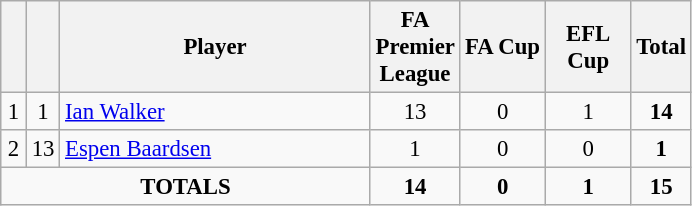<table class="wikitable sortable" style="font-size: 95%; text-align: center;">
<tr>
<th width=10></th>
<th width=10></th>
<th width=200>Player</th>
<th width=50>FA Premier League</th>
<th width=50>FA Cup</th>
<th width=50>EFL Cup</th>
<th>Total</th>
</tr>
<tr>
<td>1</td>
<td>1</td>
<td align="left"> <a href='#'>Ian Walker</a></td>
<td>13</td>
<td>0</td>
<td>1</td>
<td><strong>14</strong></td>
</tr>
<tr>
<td>2</td>
<td>13</td>
<td align="left"> <a href='#'>Espen Baardsen</a></td>
<td>1</td>
<td>0</td>
<td>0</td>
<td><strong>1</strong></td>
</tr>
<tr>
<td colspan="3"><strong>TOTALS</strong></td>
<td><strong>14</strong></td>
<td><strong>0</strong></td>
<td><strong>1</strong></td>
<td><strong>15</strong></td>
</tr>
</table>
